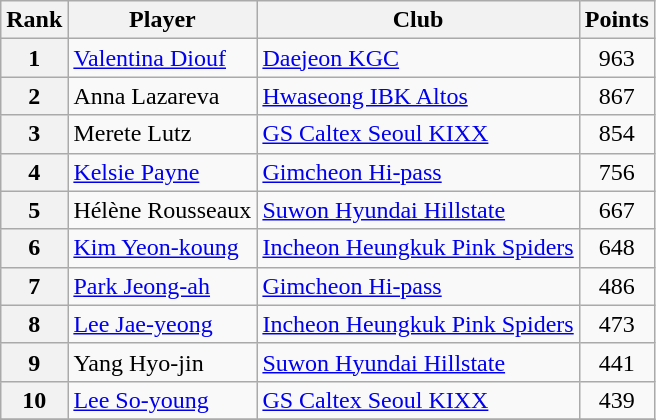<table class=wikitable>
<tr>
<th>Rank</th>
<th>Player</th>
<th>Club</th>
<th>Points</th>
</tr>
<tr>
<th>1</th>
<td> <a href='#'>Valentina Diouf</a></td>
<td><a href='#'>Daejeon KGC</a></td>
<td align=center>963</td>
</tr>
<tr>
<th>2</th>
<td> Anna Lazareva</td>
<td><a href='#'>Hwaseong IBK Altos</a></td>
<td align=center>867</td>
</tr>
<tr>
<th>3</th>
<td> Merete Lutz</td>
<td><a href='#'>GS Caltex Seoul KIXX</a></td>
<td align=center>854</td>
</tr>
<tr>
<th>4</th>
<td> <a href='#'>Kelsie Payne</a></td>
<td><a href='#'>Gimcheon Hi-pass</a></td>
<td align=center>756</td>
</tr>
<tr>
<th>5</th>
<td> Hélène Rousseaux</td>
<td><a href='#'> Suwon Hyundai Hillstate</a></td>
<td align=center>667</td>
</tr>
<tr>
<th>6</th>
<td> <a href='#'>Kim Yeon-koung</a></td>
<td><a href='#'>Incheon Heungkuk Pink Spiders</a></td>
<td align=center>648</td>
</tr>
<tr>
<th>7</th>
<td> <a href='#'>Park Jeong-ah</a></td>
<td><a href='#'>Gimcheon Hi-pass</a></td>
<td align=center>486</td>
</tr>
<tr>
<th>8</th>
<td> <a href='#'>Lee Jae-yeong</a></td>
<td><a href='#'>Incheon Heungkuk Pink Spiders</a></td>
<td align=center>473</td>
</tr>
<tr>
<th>9</th>
<td> Yang Hyo-jin</td>
<td><a href='#'> Suwon Hyundai Hillstate</a></td>
<td align=center>441</td>
</tr>
<tr>
<th>10</th>
<td> <a href='#'>Lee So-young</a></td>
<td><a href='#'>GS Caltex Seoul KIXX</a></td>
<td align=center>439</td>
</tr>
<tr>
</tr>
</table>
